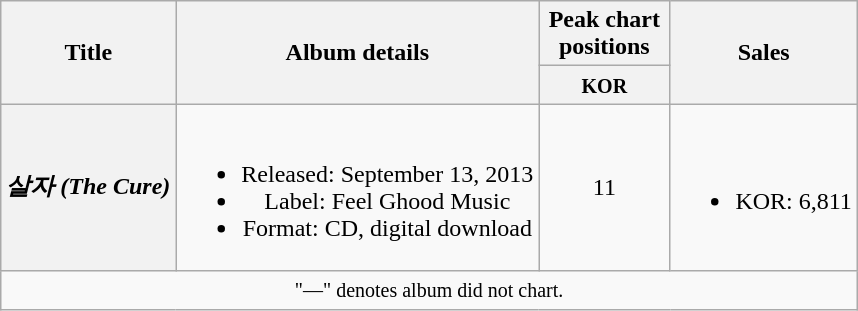<table class="wikitable plainrowheaders" style="text-align:center;">
<tr>
<th scope="col" rowspan="2">Title</th>
<th scope="col" rowspan="2">Album details</th>
<th scope="col" colspan="1" style="width:5em;">Peak chart positions</th>
<th scope="col" rowspan="2">Sales</th>
</tr>
<tr>
<th><small>KOR</small><br></th>
</tr>
<tr>
<th scope="row"><em>살자 (The Cure)</em><br></th>
<td><br><ul><li>Released: September 13, 2013</li><li>Label: Feel Ghood Music</li><li>Format: CD, digital download</li></ul></td>
<td>11</td>
<td><br><ul><li>KOR: 6,811</li></ul></td>
</tr>
<tr>
<td colspan="4" align="center"><small>"—" denotes album did not chart.</small></td>
</tr>
</table>
